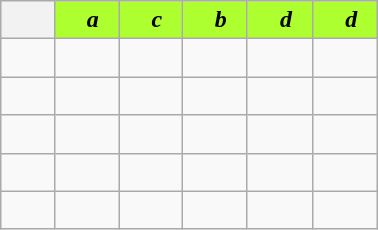<table class="wikitable" border="1" width="20%" style="margin:1em auto;">
<tr>
<th>   </th>
<th style="background:#ADFF2F">  <em>a</em></th>
<th style="background:#ADFF2F">  <em>c</em></th>
<th style="background:#ADFF2F">  <em>b</em></th>
<th style="background:#ADFF2F">  <em>d</em></th>
<th style="background:#ADFF2F">  <em>d</em></th>
</tr>
<tr>
<td>   </td>
<td></td>
<td></td>
<td></td>
<td></td>
<td></td>
</tr>
<tr>
<td>   </td>
<td></td>
<td></td>
<td></td>
<td></td>
<td></td>
</tr>
<tr>
<td>   </td>
<td></td>
<td></td>
<td></td>
<td></td>
<td></td>
</tr>
<tr>
<td>   </td>
<td></td>
<td></td>
<td></td>
<td></td>
<td></td>
</tr>
<tr>
<td>   </td>
<td></td>
<td></td>
<td></td>
<td></td>
<td></td>
</tr>
</table>
